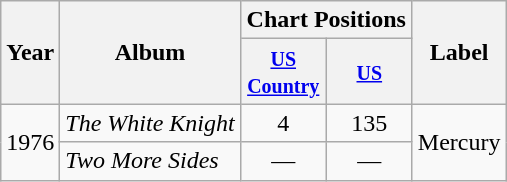<table class="wikitable">
<tr>
<th rowspan="2">Year</th>
<th rowspan="2">Album</th>
<th colspan="2">Chart Positions</th>
<th rowspan="2">Label</th>
</tr>
<tr>
<th width="50"><small><a href='#'>US Country</a></small></th>
<th width="50"><small><a href='#'>US</a></small></th>
</tr>
<tr>
<td rowspan=2>1976</td>
<td><em>The White Knight</em></td>
<td align="center">4</td>
<td align="center">135</td>
<td rowspan=2>Mercury</td>
</tr>
<tr>
<td><em>Two More Sides</em></td>
<td align="center">—</td>
<td align="center">—</td>
</tr>
</table>
